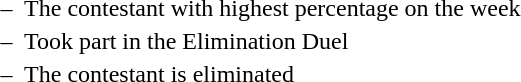<table>
<tr>
<td>  –  The contestant with highest percentage on the week</td>
</tr>
<tr>
<td>  –  Took part in the Elimination Duel</td>
</tr>
<tr>
<td>  –  The contestant is eliminated</td>
</tr>
</table>
